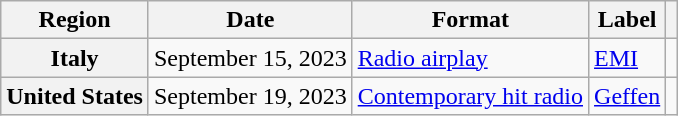<table class="wikitable plainrowheaders">
<tr>
<th scope="col">Region</th>
<th scope="col">Date</th>
<th scope="col">Format</th>
<th scope="col">Label</th>
<th scope="col"></th>
</tr>
<tr>
<th scope="row">Italy</th>
<td>September 15, 2023</td>
<td><a href='#'>Radio airplay</a></td>
<td><a href='#'>EMI</a></td>
<td style="text-align:center;"></td>
</tr>
<tr>
<th scope="row">United States</th>
<td>September 19, 2023</td>
<td><a href='#'>Contemporary hit radio</a></td>
<td><a href='#'>Geffen</a></td>
<td style="text-align:center;"></td>
</tr>
</table>
